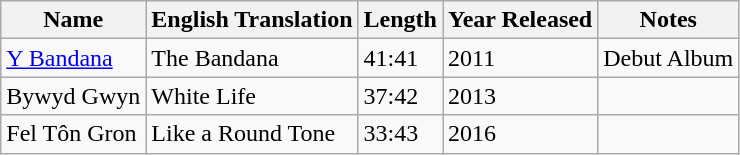<table class="wikitable">
<tr>
<th>Name</th>
<th>English Translation</th>
<th>Length</th>
<th>Year Released</th>
<th>Notes</th>
</tr>
<tr>
<td><a href='#'>Y Bandana</a></td>
<td>The Bandana</td>
<td>41:41</td>
<td>2011</td>
<td>Debut Album</td>
</tr>
<tr>
<td>Bywyd Gwyn</td>
<td>White Life</td>
<td>37:42</td>
<td>2013</td>
<td></td>
</tr>
<tr>
<td>Fel Tôn Gron</td>
<td>Like a Round Tone</td>
<td>33:43</td>
<td>2016</td>
<td></td>
</tr>
</table>
